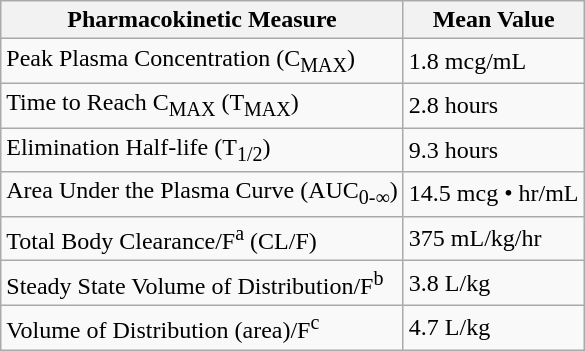<table class="wikitable">
<tr>
<th><strong>Pharmacokinetic Measure</strong></th>
<th><strong>Mean Value</strong></th>
</tr>
<tr>
<td>Peak Plasma Concentration (C<sub>MAX</sub>)</td>
<td>1.8 mcg/mL</td>
</tr>
<tr>
<td>Time to Reach C<sub>MAX</sub> (T<sub>MAX</sub>)</td>
<td>2.8 hours</td>
</tr>
<tr>
<td>Elimination Half-life (T<sub>1/2</sub>)</td>
<td>9.3 hours</td>
</tr>
<tr>
<td>Area Under the Plasma Curve (AUC<sub>0-∞</sub>)</td>
<td>14.5 mcg • hr/mL</td>
</tr>
<tr>
<td>Total Body Clearance/F<sup>a</sup> (CL/F)</td>
<td>375 mL/kg/hr</td>
</tr>
<tr>
<td>Steady State Volume of Distribution/F<sup>b</sup></td>
<td>3.8 L/kg</td>
</tr>
<tr>
<td>Volume of Distribution (area)/F<sup>c</sup></td>
<td>4.7 L/kg</td>
</tr>
</table>
